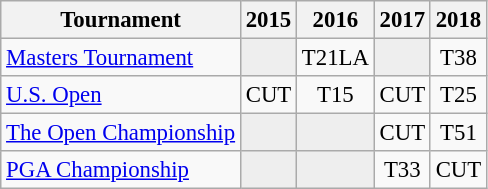<table class="wikitable" style="font-size:95%;text-align:center;">
<tr>
<th>Tournament</th>
<th>2015</th>
<th>2016</th>
<th>2017</th>
<th>2018</th>
</tr>
<tr>
<td align=left><a href='#'>Masters Tournament</a></td>
<td style="background:#eeeeee;"></td>
<td>T21<span>LA</span></td>
<td style="background:#eeeeee;"></td>
<td>T38</td>
</tr>
<tr>
<td align=left><a href='#'>U.S. Open</a></td>
<td>CUT</td>
<td>T15</td>
<td>CUT</td>
<td>T25</td>
</tr>
<tr>
<td align=left><a href='#'>The Open Championship</a></td>
<td style="background:#eeeeee;"></td>
<td style="background:#eeeeee;"></td>
<td>CUT</td>
<td>T51</td>
</tr>
<tr>
<td align=left><a href='#'>PGA Championship</a></td>
<td style="background:#eeeeee;"></td>
<td style="background:#eeeeee;"></td>
<td>T33</td>
<td>CUT</td>
</tr>
</table>
